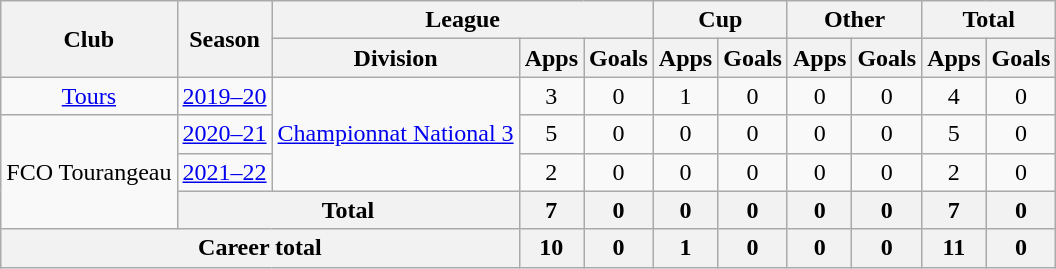<table class="wikitable" style="text-align: center">
<tr>
<th rowspan="2">Club</th>
<th rowspan="2">Season</th>
<th colspan="3">League</th>
<th colspan="2">Cup</th>
<th colspan="2">Other</th>
<th colspan="2">Total</th>
</tr>
<tr>
<th>Division</th>
<th>Apps</th>
<th>Goals</th>
<th>Apps</th>
<th>Goals</th>
<th>Apps</th>
<th>Goals</th>
<th>Apps</th>
<th>Goals</th>
</tr>
<tr>
<td><a href='#'>Tours</a></td>
<td><a href='#'>2019–20</a></td>
<td rowspan="3"><a href='#'>Championnat National 3</a></td>
<td>3</td>
<td>0</td>
<td>1</td>
<td>0</td>
<td>0</td>
<td>0</td>
<td>4</td>
<td>0</td>
</tr>
<tr>
<td rowspan="3">FCO Tourangeau</td>
<td><a href='#'>2020–21</a></td>
<td>5</td>
<td>0</td>
<td>0</td>
<td>0</td>
<td>0</td>
<td>0</td>
<td>5</td>
<td>0</td>
</tr>
<tr>
<td><a href='#'>2021–22</a></td>
<td>2</td>
<td>0</td>
<td>0</td>
<td>0</td>
<td>0</td>
<td>0</td>
<td>2</td>
<td>0</td>
</tr>
<tr>
<th colspan="2">Total</th>
<th>7</th>
<th>0</th>
<th>0</th>
<th>0</th>
<th>0</th>
<th>0</th>
<th>7</th>
<th>0</th>
</tr>
<tr>
<th colspan="3">Career total</th>
<th>10</th>
<th>0</th>
<th>1</th>
<th>0</th>
<th>0</th>
<th>0</th>
<th>11</th>
<th>0</th>
</tr>
</table>
